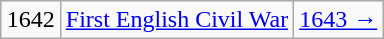<table class="wikitable" style="margin: 1em auto 1em auto">
<tr>
<td>1642</td>
<td><a href='#'>First English Civil War</a></td>
<td><a href='#'>1643 →</a></td>
</tr>
</table>
